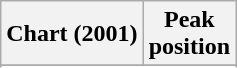<table class="wikitable sortable">
<tr>
<th align="center">Chart (2001)</th>
<th align="center">Peak<br>position</th>
</tr>
<tr>
</tr>
<tr>
</tr>
<tr>
</tr>
<tr>
</tr>
</table>
